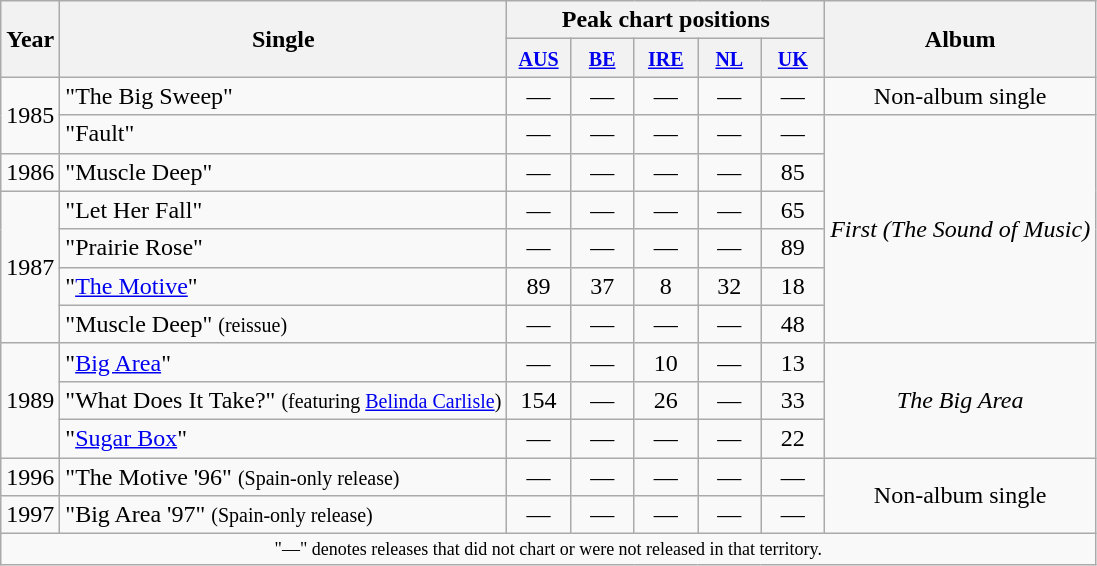<table class="wikitable" style="text-align:center">
<tr>
<th rowspan="2">Year</th>
<th rowspan="2">Single</th>
<th colspan="5">Peak chart positions</th>
<th rowspan="2">Album</th>
</tr>
<tr>
<th style="width:35px;"><small><a href='#'>AUS</a></small><br></th>
<th style="width:35px;"><small><a href='#'>BE</a></small><br></th>
<th style="width:35px;"><small><a href='#'>IRE</a></small><br></th>
<th style="width:35px;"><small><a href='#'>NL</a></small><br></th>
<th style="width:35px;"><small><a href='#'>UK</a></small><br></th>
</tr>
<tr>
<td rowspan="2">1985</td>
<td align="left">"The Big Sweep"</td>
<td>—</td>
<td>—</td>
<td>—</td>
<td>—</td>
<td>—</td>
<td>Non-album single</td>
</tr>
<tr>
<td align="left">"Fault"</td>
<td>—</td>
<td>—</td>
<td>—</td>
<td>—</td>
<td>—</td>
<td rowspan="6"><em>First (The Sound of Music)</em></td>
</tr>
<tr>
<td>1986</td>
<td align="left">"Muscle Deep"</td>
<td>—</td>
<td>—</td>
<td>—</td>
<td>—</td>
<td>85</td>
</tr>
<tr>
<td rowspan="4">1987</td>
<td align="left">"Let Her Fall"</td>
<td>—</td>
<td>—</td>
<td>—</td>
<td>—</td>
<td>65</td>
</tr>
<tr>
<td align="left">"Prairie Rose"</td>
<td>—</td>
<td>—</td>
<td>—</td>
<td>—</td>
<td>89</td>
</tr>
<tr>
<td align="left">"<a href='#'>The Motive</a>"</td>
<td>89</td>
<td>37</td>
<td>8</td>
<td>32</td>
<td>18</td>
</tr>
<tr>
<td align="left">"Muscle Deep" <small>(reissue)</small></td>
<td>—</td>
<td>—</td>
<td>—</td>
<td>—</td>
<td>48</td>
</tr>
<tr>
<td rowspan="3">1989</td>
<td align="left">"<a href='#'>Big Area</a>"</td>
<td>—</td>
<td>—</td>
<td>10</td>
<td>—</td>
<td>13</td>
<td rowspan="3"><em>The Big Area</em></td>
</tr>
<tr>
<td align="left">"What Does It Take?" <small>(featuring <a href='#'>Belinda Carlisle</a>)</small></td>
<td>154</td>
<td>—</td>
<td>26</td>
<td>—</td>
<td>33</td>
</tr>
<tr>
<td align="left">"<a href='#'>Sugar Box</a>"</td>
<td>—</td>
<td>—</td>
<td>—</td>
<td>—</td>
<td>22</td>
</tr>
<tr>
<td>1996</td>
<td align="left">"The Motive '96" <small>(Spain-only release)</small></td>
<td>—</td>
<td>—</td>
<td>—</td>
<td>—</td>
<td>—</td>
<td rowspan="2">Non-album single</td>
</tr>
<tr>
<td>1997</td>
<td align="left">"Big Area '97" <small>(Spain-only release)</small></td>
<td>—</td>
<td>—</td>
<td>—</td>
<td>—</td>
<td>—</td>
</tr>
<tr>
<td colspan="8" style="font-size:9pt">"—" denotes releases that did not chart or were not released in that territory.</td>
</tr>
</table>
